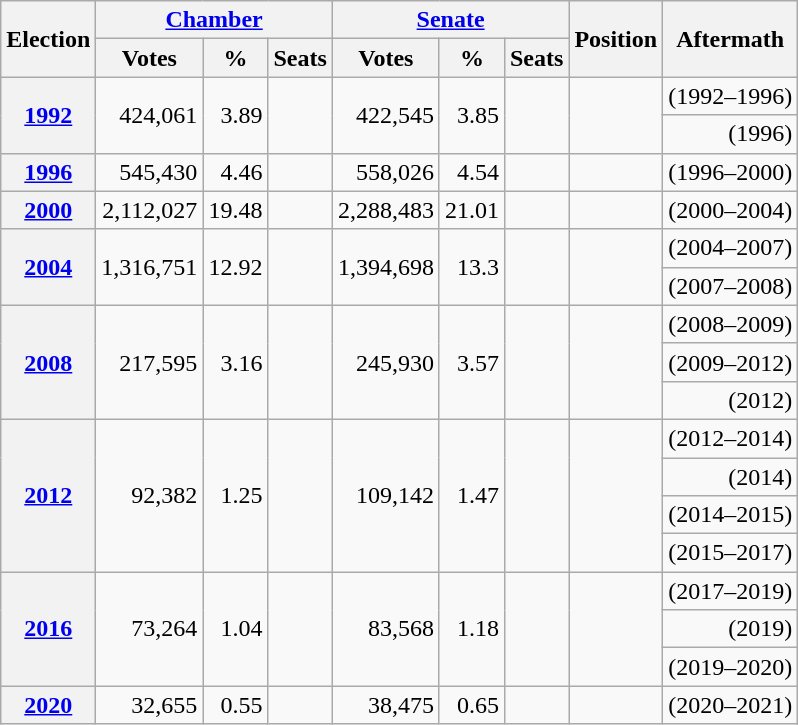<table class="wikitable" style="text-align: right;">
<tr>
<th rowspan="2">Election</th>
<th colspan="3"><a href='#'>Chamber</a></th>
<th colspan="3"><a href='#'>Senate</a></th>
<th rowspan="2">Position</th>
<th rowspan="2">Aftermath</th>
</tr>
<tr>
<th>Votes</th>
<th>%</th>
<th>Seats</th>
<th>Votes</th>
<th>%</th>
<th>Seats</th>
</tr>
<tr>
<th rowspan=2><a href='#'>1992</a></th>
<td rowspan=2>424,061</td>
<td rowspan=2>3.89</td>
<td rowspan=2></td>
<td rowspan=2>422,545</td>
<td rowspan=2>3.85</td>
<td rowspan=2></td>
<td rowspan=2; style="text-align: center;"></td>
<td> (1992–1996)</td>
</tr>
<tr>
<td> (1996)</td>
</tr>
<tr>
<th><a href='#'>1996</a></th>
<td>545,430</td>
<td>4.46</td>
<td></td>
<td>558,026</td>
<td>4.54</td>
<td></td>
<td style="text-align: center;"></td>
<td> (1996–2000)</td>
</tr>
<tr>
<th><a href='#'>2000</a></th>
<td>2,112,027</td>
<td>19.48</td>
<td></td>
<td>2,288,483</td>
<td>21.01</td>
<td></td>
<td style="text-align: center;"></td>
<td> (2000–2004)</td>
</tr>
<tr>
<th rowspan=2><a href='#'>2004</a></th>
<td rowspan=2>1,316,751</td>
<td rowspan=2>12.92</td>
<td rowspan=2></td>
<td rowspan=2>1,394,698</td>
<td rowspan=2>13.3</td>
<td rowspan=2></td>
<td rowspan=2; style="text-align: center;"></td>
<td> (2004–2007)</td>
</tr>
<tr>
<td> (2007–2008)</td>
</tr>
<tr>
<th rowspan=3><a href='#'>2008</a></th>
<td rowspan=3>217,595</td>
<td rowspan=3>3.16</td>
<td rowspan=3></td>
<td rowspan=3>245,930</td>
<td rowspan=3>3.57</td>
<td rowspan=3></td>
<td rowspan=3; style="text-align: center;"></td>
<td> (2008–2009)</td>
</tr>
<tr>
<td> (2009–2012)</td>
</tr>
<tr>
<td> (2012)</td>
</tr>
<tr>
<th rowspan=4><a href='#'>2012</a></th>
<td rowspan=4>92,382</td>
<td rowspan=4>1.25</td>
<td rowspan=4></td>
<td rowspan=4>109,142</td>
<td rowspan=4>1.47</td>
<td rowspan=4></td>
<td rowspan=4; style="text-align: center;"></td>
<td> (2012–2014)</td>
</tr>
<tr>
<td> (2014)</td>
</tr>
<tr>
<td> (2014–2015)</td>
</tr>
<tr>
<td> (2015–2017)</td>
</tr>
<tr>
<th rowspan=3><a href='#'>2016</a></th>
<td rowspan=3>73,264</td>
<td rowspan=3>1.04</td>
<td rowspan=3></td>
<td rowspan=3>83,568</td>
<td rowspan=3>1.18</td>
<td rowspan=3></td>
<td rowspan=3; style="text-align: center;"></td>
<td> (2017–2019)</td>
</tr>
<tr>
<td> (2019)</td>
</tr>
<tr>
<td> (2019–2020)</td>
</tr>
<tr>
<th rowspan=3><a href='#'>2020</a></th>
<td>32,655</td>
<td>0.55</td>
<td></td>
<td>38,475</td>
<td>0.65</td>
<td></td>
<td rowspan=3; style="text-align: center;"></td>
<td> (2020–2021)</td>
</tr>
</table>
